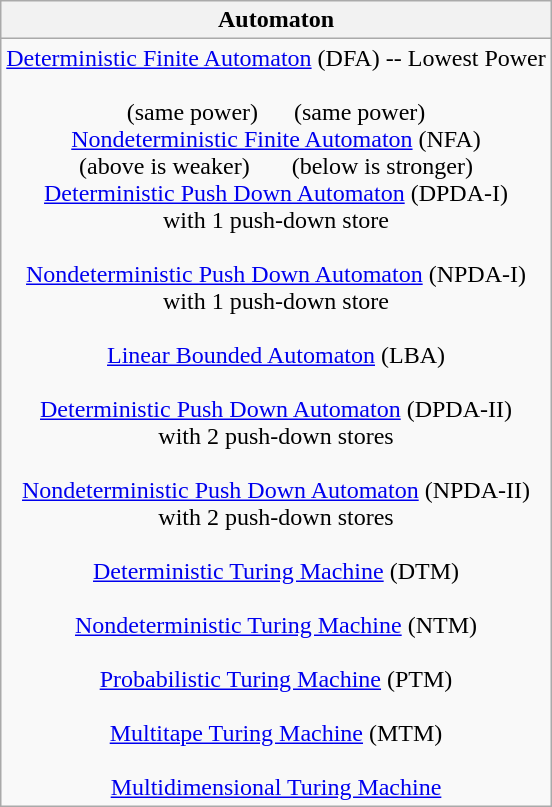<table class="wikitable" style="text-align:center">
<tr>
<th>Automaton</th>
</tr>
<tr>
<td><a href='#'>Deterministic Finite Automaton</a> (DFA)  -- Lowest Power <br><br>(same power)       (same power) <br>
<a href='#'>Nondeterministic Finite Automaton</a> (NFA)<br>
(above is weaker)       (below is stronger) <br>
<a href='#'>Deterministic Push Down Automaton</a>  (DPDA-I) <br>
with 1 push-down store <br> <br>
<a href='#'>Nondeterministic Push Down Automaton</a> (NPDA-I) <br>
with 1 push-down store <br> <br>
<a href='#'>Linear Bounded Automaton</a> (LBA) <br> <br>
<a href='#'>Deterministic Push Down Automaton</a> (DPDA-II) <br>
with 2 push-down stores <br> <br>
<a href='#'>Nondeterministic Push Down Automaton</a> (NPDA-II) <br>
with 2 push-down stores <br> <br>
<a href='#'>Deterministic Turing Machine</a> (DTM) <br> <br>
<a href='#'>Nondeterministic Turing Machine</a> (NTM) <br> <br>
<a href='#'>Probabilistic Turing Machine</a> (PTM) <br> <br>
<a href='#'>Multitape Turing Machine</a> (MTM) <br> <br>
<a href='#'>Multidimensional Turing Machine</a></td>
</tr>
</table>
